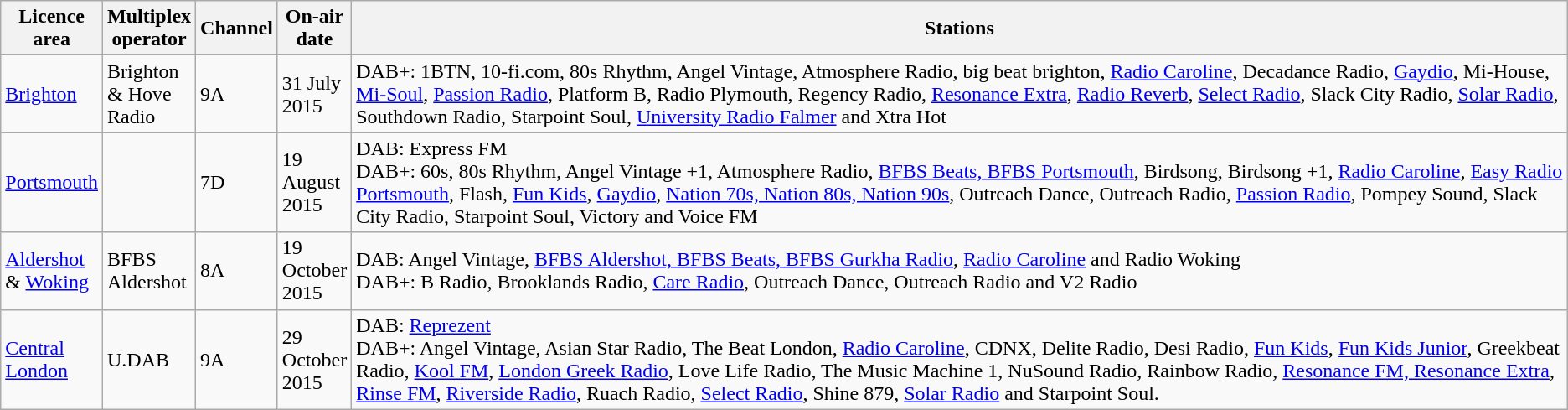<table class="wikitable sortable">
<tr>
<th width=50>Licence area</th>
<th width=50>Multiplex operator</th>
<th>Channel</th>
<th width=50>On-air date</th>
<th>Stations</th>
</tr>
<tr>
<td><a href='#'>Brighton</a></td>
<td>Brighton & Hove Radio</td>
<td>9A</td>
<td>31 July 2015</td>
<td>DAB+: 1BTN, 10-fi.com, 80s Rhythm, Angel Vintage, Atmosphere Radio, big beat brighton, <a href='#'>Radio Caroline</a>, Decadance Radio, <a href='#'>Gaydio</a>, Mi-House, <a href='#'>Mi-Soul</a>, <a href='#'>Passion Radio</a>, Platform B, Radio Plymouth, Regency Radio, <a href='#'>Resonance Extra</a>, <a href='#'>Radio Reverb</a>, <a href='#'>Select Radio</a>, Slack City Radio, <a href='#'>Solar Radio</a>, Southdown Radio, Starpoint Soul, <a href='#'>University Radio Falmer</a> and Xtra Hot</td>
</tr>
<tr>
<td><a href='#'>Portsmouth</a></td>
<td></td>
<td>7D</td>
<td>19 August 2015</td>
<td>DAB: Express FM<br>DAB+: 60s, 80s Rhythm, Angel Vintage +1, Atmosphere Radio, <a href='#'>BFBS Beats, BFBS Portsmouth</a>, Birdsong, Birdsong +1, <a href='#'>Radio Caroline</a>, <a href='#'>Easy Radio Portsmouth</a>, Flash, <a href='#'>Fun Kids</a>, <a href='#'>Gaydio</a>, <a href='#'>Nation 70s, Nation 80s, Nation 90s</a>, Outreach Dance, Outreach Radio, <a href='#'>Passion Radio</a>, Pompey Sound, Slack City Radio, Starpoint Soul, Victory and Voice FM</td>
</tr>
<tr>
<td><a href='#'>Aldershot</a> & <a href='#'>Woking</a></td>
<td>BFBS Aldershot</td>
<td>8A</td>
<td>19 October 2015</td>
<td>DAB: Angel Vintage, <a href='#'>BFBS Aldershot, BFBS Beats, BFBS Gurkha Radio</a>, <a href='#'>Radio Caroline</a> and Radio Woking<br>DAB+: B Radio, Brooklands Radio, <a href='#'>Care Radio</a>, Outreach Dance, Outreach Radio and V2 Radio</td>
</tr>
<tr>
<td><a href='#'>Central London</a></td>
<td>U.DAB</td>
<td>9A</td>
<td>29 October 2015</td>
<td>DAB: <a href='#'>Reprezent</a><br>DAB+: Angel Vintage, Asian Star Radio, The Beat London, <a href='#'>Radio Caroline</a>, CDNX, Delite Radio, Desi Radio, <a href='#'>Fun Kids</a>, <a href='#'>Fun Kids Junior</a>, Greekbeat Radio, <a href='#'>Kool FM</a>, <a href='#'>London Greek Radio</a>, Love Life Radio, The Music Machine 1, NuSound Radio, Rainbow Radio, <a href='#'>Resonance FM, Resonance Extra</a>, <a href='#'>Rinse FM</a>, <a href='#'>Riverside Radio</a>, Ruach Radio, <a href='#'>Select Radio</a>, Shine 879, <a href='#'>Solar Radio</a> and Starpoint Soul.</td>
</tr>
</table>
